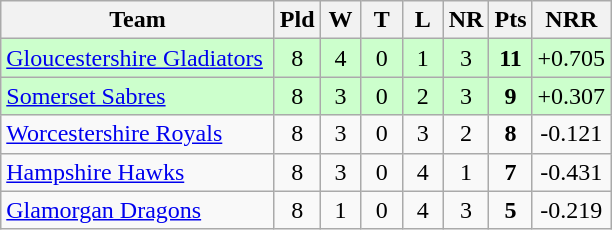<table class="wikitable" style="text-align:center;">
<tr>
<th width=175>Team</th>
<th width=20 abbr="Played">Pld</th>
<th width=20 abbr="Won">W</th>
<th width=20 abbr="Tied">T</th>
<th width=20 abbr="Lost">L</th>
<th width=20 abbr="No result">NR</th>
<th width=20 abbr="Points">Pts</th>
<th width=20 abbr="Net run rate">NRR</th>
</tr>
<tr style="background:#ccffcc;">
<td style="text-align:left;"><a href='#'>Gloucestershire Gladiators</a></td>
<td>8</td>
<td>4</td>
<td>0</td>
<td>1</td>
<td>3</td>
<td><strong>11</strong></td>
<td>+0.705</td>
</tr>
<tr style="background:#ccffcc;">
<td style="text-align:left;"><a href='#'>Somerset Sabres</a></td>
<td>8</td>
<td>3</td>
<td>0</td>
<td>2</td>
<td>3</td>
<td><strong>9</strong></td>
<td>+0.307</td>
</tr>
<tr style="background:#f9f9f9;">
<td style="text-align:left;"><a href='#'>Worcestershire Royals</a></td>
<td>8</td>
<td>3</td>
<td>0</td>
<td>3</td>
<td>2</td>
<td><strong>8</strong></td>
<td>-0.121</td>
</tr>
<tr style="background:#f9f9f9;">
<td style="text-align:left;"><a href='#'>Hampshire Hawks</a></td>
<td>8</td>
<td>3</td>
<td>0</td>
<td>4</td>
<td>1</td>
<td><strong>7</strong></td>
<td>-0.431</td>
</tr>
<tr style="background:#f9f9f9;">
<td style="text-align:left;"><a href='#'>Glamorgan Dragons</a></td>
<td>8</td>
<td>1</td>
<td>0</td>
<td>4</td>
<td>3</td>
<td><strong>5</strong></td>
<td>-0.219</td>
</tr>
</table>
